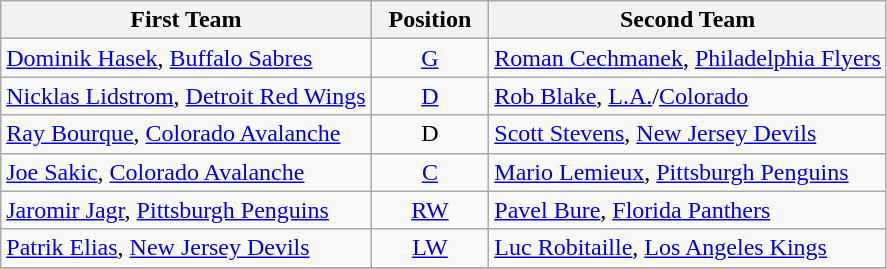<table class="wikitable">
<tr>
<th>First Team</th>
<th>  Position  </th>
<th>Second Team</th>
</tr>
<tr>
<td><a href='#'>Dominik Hasek</a>, <a href='#'>Buffalo Sabres</a></td>
<td align=center><a href='#'>G</a></td>
<td><a href='#'>Roman Cechmanek</a>, <a href='#'>Philadelphia Flyers</a></td>
</tr>
<tr>
<td><a href='#'>Nicklas Lidstrom</a>, <a href='#'>Detroit Red Wings</a></td>
<td align=center><a href='#'>D</a></td>
<td><a href='#'>Rob Blake</a>, <a href='#'>L.A.</a>/<a href='#'>Colorado</a></td>
</tr>
<tr>
<td><a href='#'>Ray Bourque</a>, <a href='#'>Colorado Avalanche</a></td>
<td align=center>D</td>
<td><a href='#'>Scott Stevens</a>, <a href='#'>New Jersey Devils</a></td>
</tr>
<tr>
<td><a href='#'>Joe Sakic</a>, <a href='#'>Colorado Avalanche</a></td>
<td align=center><a href='#'>C</a></td>
<td><a href='#'>Mario Lemieux</a>, <a href='#'>Pittsburgh Penguins</a></td>
</tr>
<tr>
<td><a href='#'>Jaromir Jagr</a>, <a href='#'>Pittsburgh Penguins</a></td>
<td align=center><a href='#'>RW</a></td>
<td><a href='#'>Pavel Bure</a>, <a href='#'>Florida Panthers</a></td>
</tr>
<tr>
<td><a href='#'>Patrik Elias</a>, <a href='#'>New Jersey Devils</a></td>
<td align=center><a href='#'>LW</a></td>
<td><a href='#'>Luc Robitaille</a>, <a href='#'>Los Angeles Kings</a></td>
</tr>
<tr>
</tr>
</table>
